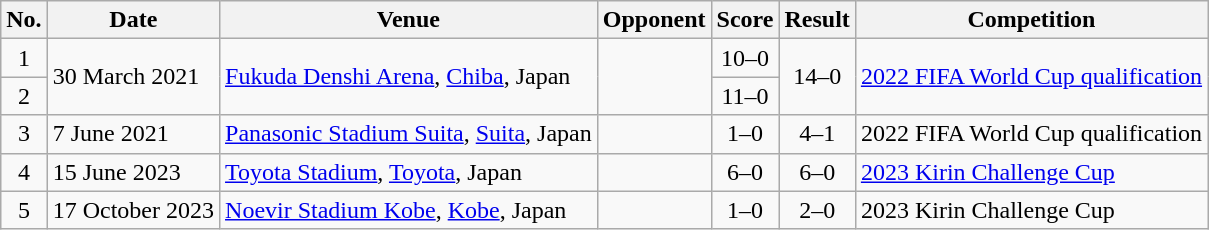<table class="wikitable sortable">
<tr>
<th scope="col">No.</th>
<th scope="col">Date</th>
<th scope="col">Venue</th>
<th scope="col">Opponent</th>
<th scope="col">Score</th>
<th scope="col">Result</th>
<th scope="col">Competition</th>
</tr>
<tr>
<td align="center">1</td>
<td rowspan="2">30 March 2021</td>
<td rowspan="2"><a href='#'>Fukuda Denshi Arena</a>, <a href='#'>Chiba</a>, Japan</td>
<td rowspan="2"></td>
<td align="center">10–0</td>
<td rowspan="2" align="center">14–0</td>
<td rowspan="2"><a href='#'>2022 FIFA World Cup qualification</a></td>
</tr>
<tr>
<td align="center">2</td>
<td align="center">11–0</td>
</tr>
<tr>
<td align="center">3</td>
<td>7 June 2021</td>
<td><a href='#'>Panasonic Stadium Suita</a>, <a href='#'>Suita</a>, Japan</td>
<td></td>
<td align="center">1–0</td>
<td align="center">4–1</td>
<td>2022 FIFA World Cup qualification</td>
</tr>
<tr>
<td align="center">4</td>
<td>15 June 2023</td>
<td><a href='#'>Toyota Stadium</a>, <a href='#'>Toyota</a>, Japan</td>
<td></td>
<td align="center">6–0</td>
<td align="center">6–0</td>
<td><a href='#'>2023 Kirin Challenge Cup</a></td>
</tr>
<tr>
<td align="center">5</td>
<td>17 October 2023</td>
<td><a href='#'>Noevir Stadium Kobe</a>, <a href='#'>Kobe</a>, Japan</td>
<td></td>
<td align="center">1–0</td>
<td align="center">2–0</td>
<td>2023 Kirin Challenge Cup</td>
</tr>
</table>
